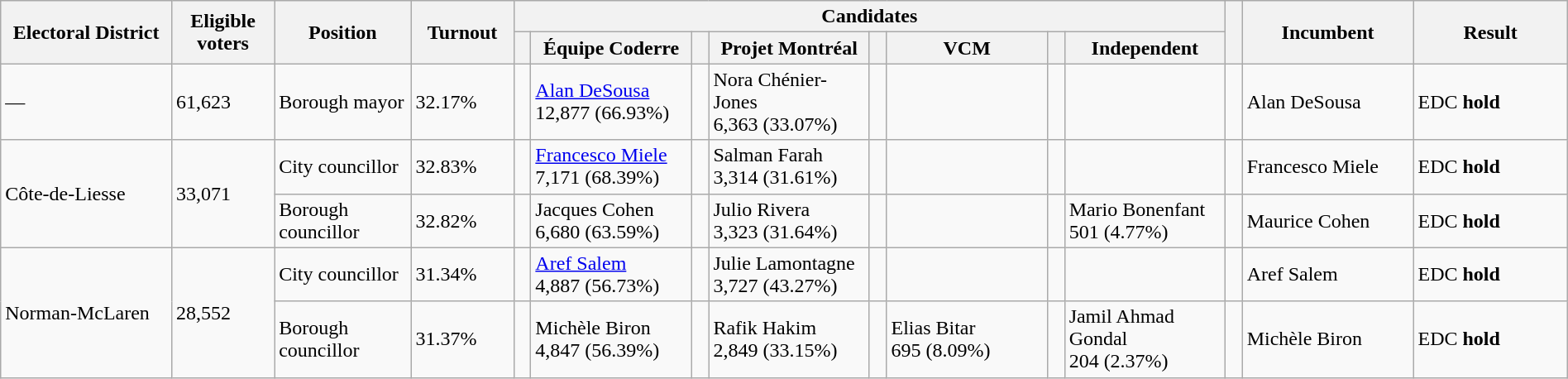<table class="wikitable" width="100%">
<tr>
<th width=10% rowspan=2>Electoral District</th>
<th width=6% rowspan=2>Eligible voters</th>
<th width=8% rowspan=2>Position</th>
<th width=6% rowspan=2>Turnout</th>
<th colspan=8>Candidates</th>
<th width=1% rowspan=2> </th>
<th width=10% rowspan=2>Incumbent</th>
<th width=9% rowspan=2>Result</th>
</tr>
<tr>
<th width=1% > </th>
<th width=9.4% >Équipe Coderre</th>
<th width=1% > </th>
<th width=9.4% ><span>Projet Montréal</span></th>
<th width=1% > </th>
<th width=9.4% >VCM</th>
<th width=1% > </th>
<th width=9.4% >Independent</th>
</tr>
<tr>
<td>—</td>
<td>61,623</td>
<td>Borough mayor</td>
<td>32.17%</td>
<td> </td>
<td><a href='#'>Alan DeSousa</a> <br> 12,877 (66.93%)</td>
<td></td>
<td>Nora Chénier-Jones <br> 6,363 (33.07%)</td>
<td></td>
<td></td>
<td></td>
<td></td>
<td> </td>
<td>Alan DeSousa</td>
<td>EDC <strong>hold</strong></td>
</tr>
<tr>
<td rowspan=2>Côte-de-Liesse</td>
<td rowspan=2>33,071</td>
<td>City councillor</td>
<td>32.83%</td>
<td> </td>
<td><a href='#'>Francesco Miele</a> <br> 7,171 (68.39%)</td>
<td></td>
<td>Salman Farah <br> 3,314 (31.61%)</td>
<td></td>
<td></td>
<td></td>
<td></td>
<td> </td>
<td>Francesco Miele</td>
<td>EDC <strong>hold</strong></td>
</tr>
<tr>
<td>Borough councillor</td>
<td>32.82%</td>
<td> </td>
<td>Jacques Cohen <br> 6,680 (63.59%)</td>
<td></td>
<td>Julio Rivera <br> 3,323 (31.64%)</td>
<td></td>
<td></td>
<td></td>
<td>Mario Bonenfant <br> 501 (4.77%)</td>
<td> </td>
<td>Maurice Cohen</td>
<td>EDC <strong>hold</strong></td>
</tr>
<tr>
<td rowspan=2>Norman-McLaren</td>
<td rowspan=2>28,552</td>
<td>City councillor</td>
<td>31.34%</td>
<td> </td>
<td><a href='#'>Aref Salem</a> <br> 4,887 (56.73%)</td>
<td></td>
<td>Julie Lamontagne <br> 3,727 (43.27%)</td>
<td></td>
<td></td>
<td></td>
<td></td>
<td> </td>
<td>Aref Salem</td>
<td>EDC <strong>hold</strong></td>
</tr>
<tr>
<td>Borough councillor</td>
<td>31.37%</td>
<td> </td>
<td>Michèle Biron <br> 4,847 (56.39%)</td>
<td></td>
<td>Rafik Hakim <br> 2,849 (33.15%)</td>
<td></td>
<td>Elias Bitar <br> 695 (8.09%)</td>
<td></td>
<td>Jamil Ahmad Gondal <br> 204 (2.37%)</td>
<td> </td>
<td>Michèle Biron</td>
<td>EDC <strong>hold</strong></td>
</tr>
</table>
